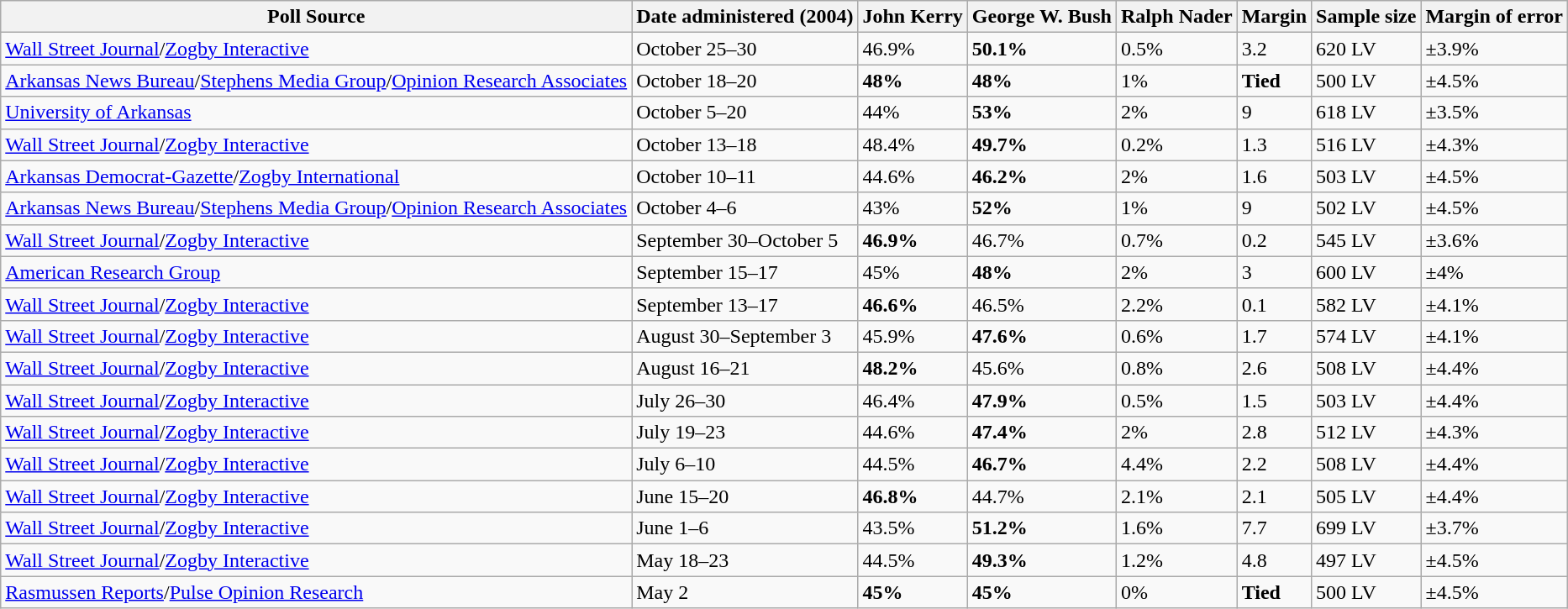<table class="wikitable">
<tr>
<th>Poll Source</th>
<th>Date administered (2004)</th>
<th>John Kerry</th>
<th>George W. Bush</th>
<th>Ralph Nader</th>
<th>Margin</th>
<th>Sample size</th>
<th>Margin of error</th>
</tr>
<tr>
<td><a href='#'>Wall Street Journal</a>/<a href='#'>Zogby Interactive</a></td>
<td>October 25–30</td>
<td>46.9%</td>
<td><strong>50.1%</strong></td>
<td>0.5%</td>
<td>3.2</td>
<td>620 LV</td>
<td>±3.9%</td>
</tr>
<tr>
<td><a href='#'>Arkansas News Bureau</a>/<a href='#'>Stephens Media Group</a>/<a href='#'>Opinion Research Associates</a></td>
<td>October 18–20</td>
<td><strong>48%</strong></td>
<td><strong>48%</strong></td>
<td>1%</td>
<td><strong>Tied</strong></td>
<td>500 LV</td>
<td>±4.5%</td>
</tr>
<tr>
<td><a href='#'>University of Arkansas</a></td>
<td>October 5–20</td>
<td>44%</td>
<td><strong>53%</strong></td>
<td>2%</td>
<td>9</td>
<td>618 LV</td>
<td>±3.5%</td>
</tr>
<tr>
<td><a href='#'>Wall Street Journal</a>/<a href='#'>Zogby Interactive</a></td>
<td>October 13–18</td>
<td>48.4%</td>
<td><strong>49.7%</strong></td>
<td>0.2%</td>
<td>1.3</td>
<td>516 LV</td>
<td>±4.3%</td>
</tr>
<tr>
<td><a href='#'>Arkansas Democrat-Gazette</a>/<a href='#'>Zogby International</a></td>
<td>October 10–11</td>
<td>44.6%</td>
<td><strong>46.2%</strong></td>
<td>2%</td>
<td>1.6</td>
<td>503 LV</td>
<td>±4.5%</td>
</tr>
<tr>
<td><a href='#'>Arkansas News Bureau</a>/<a href='#'>Stephens Media Group</a>/<a href='#'>Opinion Research Associates</a></td>
<td>October 4–6</td>
<td>43%</td>
<td><strong>52%</strong></td>
<td>1%</td>
<td>9</td>
<td>502 LV</td>
<td>±4.5%</td>
</tr>
<tr>
<td><a href='#'>Wall Street Journal</a>/<a href='#'>Zogby Interactive</a></td>
<td>September 30–October 5</td>
<td><strong>46.9%</strong></td>
<td>46.7%</td>
<td>0.7%</td>
<td>0.2</td>
<td>545 LV</td>
<td>±3.6%</td>
</tr>
<tr>
<td><a href='#'>American Research Group</a></td>
<td>September 15–17</td>
<td>45%</td>
<td><strong>48%</strong></td>
<td>2%</td>
<td>3</td>
<td>600 LV</td>
<td>±4%</td>
</tr>
<tr>
<td><a href='#'>Wall Street Journal</a>/<a href='#'>Zogby Interactive</a></td>
<td>September 13–17</td>
<td><strong>46.6%</strong></td>
<td>46.5%</td>
<td>2.2%</td>
<td>0.1</td>
<td>582 LV</td>
<td>±4.1%</td>
</tr>
<tr>
<td><a href='#'>Wall Street Journal</a>/<a href='#'>Zogby Interactive</a></td>
<td>August 30–September 3</td>
<td>45.9%</td>
<td><strong>47.6%</strong></td>
<td>0.6%</td>
<td>1.7</td>
<td>574 LV</td>
<td>±4.1%</td>
</tr>
<tr>
<td><a href='#'>Wall Street Journal</a>/<a href='#'>Zogby Interactive</a></td>
<td>August 16–21</td>
<td><strong>48.2%</strong></td>
<td>45.6%</td>
<td>0.8%</td>
<td>2.6</td>
<td>508 LV</td>
<td>±4.4%</td>
</tr>
<tr>
<td><a href='#'>Wall Street Journal</a>/<a href='#'>Zogby Interactive</a></td>
<td>July 26–30</td>
<td>46.4%</td>
<td><strong>47.9%</strong></td>
<td>0.5%</td>
<td>1.5</td>
<td>503 LV</td>
<td>±4.4%</td>
</tr>
<tr>
<td><a href='#'>Wall Street Journal</a>/<a href='#'>Zogby Interactive</a></td>
<td>July 19–23</td>
<td>44.6%</td>
<td><strong>47.4%</strong></td>
<td>2%</td>
<td>2.8</td>
<td>512 LV</td>
<td>±4.3%</td>
</tr>
<tr>
<td><a href='#'>Wall Street Journal</a>/<a href='#'>Zogby Interactive</a></td>
<td>July 6–10</td>
<td>44.5%</td>
<td><strong>46.7%</strong></td>
<td>4.4%</td>
<td>2.2</td>
<td>508 LV</td>
<td>±4.4%</td>
</tr>
<tr>
<td><a href='#'>Wall Street Journal</a>/<a href='#'>Zogby Interactive</a></td>
<td>June 15–20</td>
<td><strong>46.8%</strong></td>
<td>44.7%</td>
<td>2.1%</td>
<td>2.1</td>
<td>505 LV</td>
<td>±4.4%</td>
</tr>
<tr>
<td><a href='#'>Wall Street Journal</a>/<a href='#'>Zogby Interactive</a></td>
<td>June 1–6</td>
<td>43.5%</td>
<td><strong>51.2%</strong></td>
<td>1.6%</td>
<td>7.7</td>
<td>699 LV</td>
<td>±3.7%</td>
</tr>
<tr>
<td><a href='#'>Wall Street Journal</a>/<a href='#'>Zogby Interactive</a></td>
<td>May 18–23</td>
<td>44.5%</td>
<td><strong>49.3%</strong></td>
<td>1.2%</td>
<td>4.8</td>
<td>497 LV</td>
<td>±4.5%</td>
</tr>
<tr>
<td><a href='#'>Rasmussen Reports</a>/<a href='#'>Pulse Opinion Research</a></td>
<td>May 2</td>
<td><strong>45%</strong></td>
<td><strong>45%</strong></td>
<td>0%</td>
<td><strong>Tied</strong></td>
<td>500 LV</td>
<td>±4.5%</td>
</tr>
</table>
